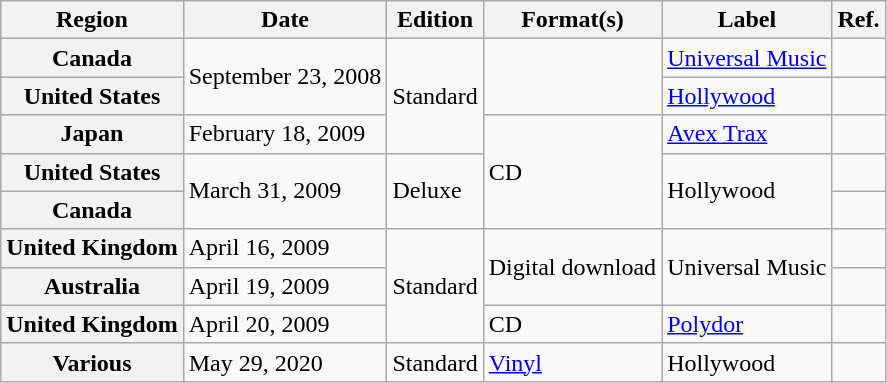<table class="wikitable plainrowheaders">
<tr>
<th scope="col">Region</th>
<th scope="col">Date</th>
<th scope="col">Edition</th>
<th scope="col">Format(s)</th>
<th scope="col">Label</th>
<th scope="col">Ref.</th>
</tr>
<tr>
<th scope="row">Canada</th>
<td rowspan="2">September 23, 2008</td>
<td rowspan="3">Standard</td>
<td rowspan="2"></td>
<td><a href='#'>Universal Music</a></td>
<td></td>
</tr>
<tr>
<th scope="row">United States</th>
<td><a href='#'>Hollywood</a></td>
<td></td>
</tr>
<tr>
<th scope="row">Japan</th>
<td>February 18, 2009</td>
<td rowspan="3">CD</td>
<td><a href='#'>Avex Trax</a></td>
<td></td>
</tr>
<tr>
<th scope="row">United States</th>
<td rowspan="2">March 31, 2009</td>
<td rowspan="2">Deluxe</td>
<td rowspan="2">Hollywood</td>
<td></td>
</tr>
<tr>
<th scope="row">Canada</th>
<td></td>
</tr>
<tr>
<th scope="row">United Kingdom</th>
<td>April 16, 2009</td>
<td rowspan="3">Standard</td>
<td rowspan="2">Digital download</td>
<td rowspan="2">Universal Music</td>
<td></td>
</tr>
<tr>
<th scope="row">Australia</th>
<td>April 19, 2009</td>
<td></td>
</tr>
<tr>
<th scope="row">United Kingdom</th>
<td>April 20, 2009</td>
<td>CD</td>
<td><a href='#'>Polydor</a></td>
<td></td>
</tr>
<tr>
<th scope="row">Various</th>
<td>May 29, 2020</td>
<td>Standard</td>
<td><a href='#'>Vinyl</a></td>
<td>Hollywood</td>
<td></td>
</tr>
</table>
